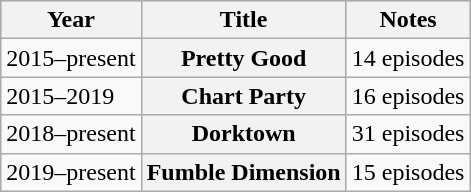<table class="wikitable plainrowheaders">
<tr style="background:#ccc; text-align:center;">
<th scope="col">Year</th>
<th scope="col">Title</th>
<th scope="col">Notes</th>
</tr>
<tr>
<td>2015–present</td>
<th scope=row>Pretty Good</th>
<td>14 episodes</td>
</tr>
<tr>
<td>2015–2019</td>
<th scope=row>Chart Party</th>
<td>16 episodes</td>
</tr>
<tr>
<td>2018–present</td>
<th scope=row>Dorktown</th>
<td>31 episodes</td>
</tr>
<tr>
<td>2019–present</td>
<th scope=row>Fumble Dimension</th>
<td>15 episodes</td>
</tr>
</table>
